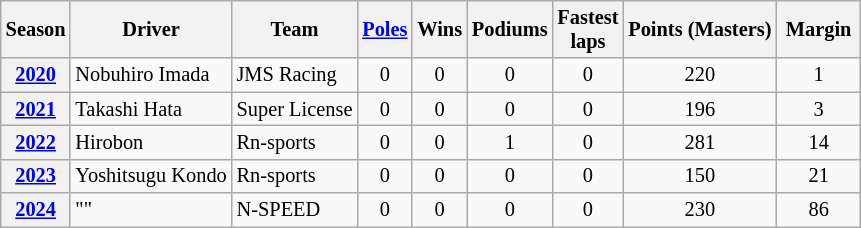<table class="wikitable" style="font-size:85%; text-align:center;">
<tr>
<th scope=col>Season</th>
<th scope=col>Driver</th>
<th scope=col>Team</th>
<th scope=col><a href='#'>Poles</a></th>
<th scope=col>Wins</th>
<th scope=col>Podiums</th>
<th scope=col width="40">Fastest laps</th>
<th scope=col>Points (Masters)</th>
<th scope=col width="50">Margin</th>
</tr>
<tr>
<th><a href='#'>2020</a></th>
<td align=left> Nobuhiro Imada</td>
<td align=left> JMS Racing</td>
<td>0</td>
<td>0</td>
<td>0</td>
<td>0</td>
<td>220</td>
<td>1</td>
</tr>
<tr>
<th><a href='#'>2021</a></th>
<td align=left> Takashi Hata</td>
<td align=left> Super License</td>
<td>0</td>
<td>0</td>
<td>0</td>
<td>0</td>
<td>196</td>
<td>3</td>
</tr>
<tr>
<th><a href='#'>2022</a></th>
<td align=left> Hirobon</td>
<td align=left> Rn-sports</td>
<td>0</td>
<td>0</td>
<td>1</td>
<td>0</td>
<td>281</td>
<td>14</td>
</tr>
<tr>
<th><a href='#'>2023</a></th>
<td align=left> Yoshitsugu Kondo</td>
<td align=left> Rn-sports</td>
<td>0</td>
<td>0</td>
<td>0</td>
<td>0</td>
<td>150</td>
<td>21</td>
</tr>
<tr>
<th><a href='#'>2024</a></th>
<td align=left> ""</td>
<td align=left> N-SPEED</td>
<td>0</td>
<td>0</td>
<td>0</td>
<td>0</td>
<td>230</td>
<td>86</td>
</tr>
</table>
